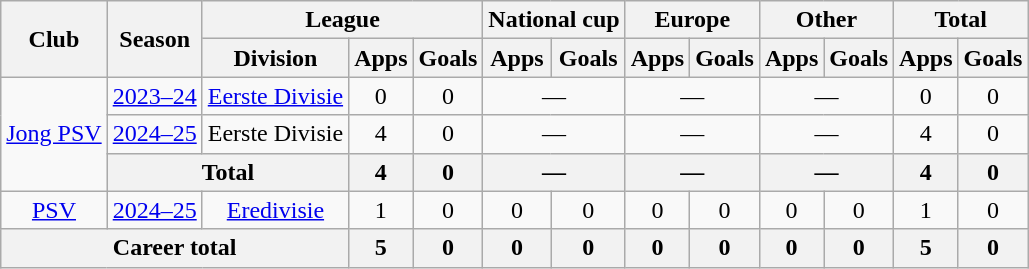<table class="wikitable" style="text-align: center">
<tr>
<th rowspan="2">Club</th>
<th rowspan="2">Season</th>
<th colspan="3">League</th>
<th colspan="2">National cup</th>
<th colspan="2">Europe</th>
<th colspan="2">Other</th>
<th colspan="2">Total</th>
</tr>
<tr>
<th>Division</th>
<th>Apps</th>
<th>Goals</th>
<th>Apps</th>
<th>Goals</th>
<th>Apps</th>
<th>Goals</th>
<th>Apps</th>
<th>Goals</th>
<th>Apps</th>
<th>Goals</th>
</tr>
<tr>
<td rowspan="3"><a href='#'>Jong PSV</a></td>
<td><a href='#'>2023–24</a></td>
<td><a href='#'>Eerste Divisie</a></td>
<td>0</td>
<td>0</td>
<td colspan="2">—</td>
<td colspan="2">—</td>
<td colspan="2">—</td>
<td>0</td>
<td>0</td>
</tr>
<tr>
<td><a href='#'>2024–25</a></td>
<td>Eerste Divisie</td>
<td>4</td>
<td>0</td>
<td colspan="2">—</td>
<td colspan="2">—</td>
<td colspan="2">—</td>
<td>4</td>
<td>0</td>
</tr>
<tr>
<th colspan="2">Total</th>
<th>4</th>
<th>0</th>
<th colspan="2">—</th>
<th colspan="2">—</th>
<th colspan="2">—</th>
<th>4</th>
<th>0</th>
</tr>
<tr>
<td><a href='#'>PSV</a></td>
<td><a href='#'>2024–25</a></td>
<td><a href='#'>Eredivisie</a></td>
<td>1</td>
<td>0</td>
<td>0</td>
<td>0</td>
<td>0</td>
<td>0</td>
<td>0</td>
<td>0</td>
<td>1</td>
<td>0</td>
</tr>
<tr>
<th colspan="3">Career total</th>
<th>5</th>
<th>0</th>
<th>0</th>
<th>0</th>
<th>0</th>
<th>0</th>
<th>0</th>
<th>0</th>
<th>5</th>
<th>0</th>
</tr>
</table>
